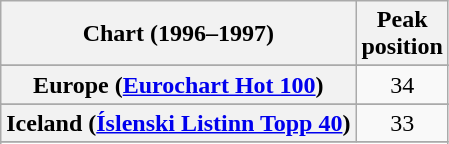<table class="wikitable sortable plainrowheaders" style="text-align:center">
<tr>
<th>Chart (1996–1997)</th>
<th>Peak<br>position</th>
</tr>
<tr>
</tr>
<tr>
<th scope="row">Europe (<a href='#'>Eurochart Hot 100</a>)</th>
<td>34</td>
</tr>
<tr>
</tr>
<tr>
<th scope="row">Iceland (<a href='#'>Íslenski Listinn Topp 40</a>)</th>
<td>33</td>
</tr>
<tr>
</tr>
<tr>
</tr>
<tr>
</tr>
<tr>
</tr>
</table>
